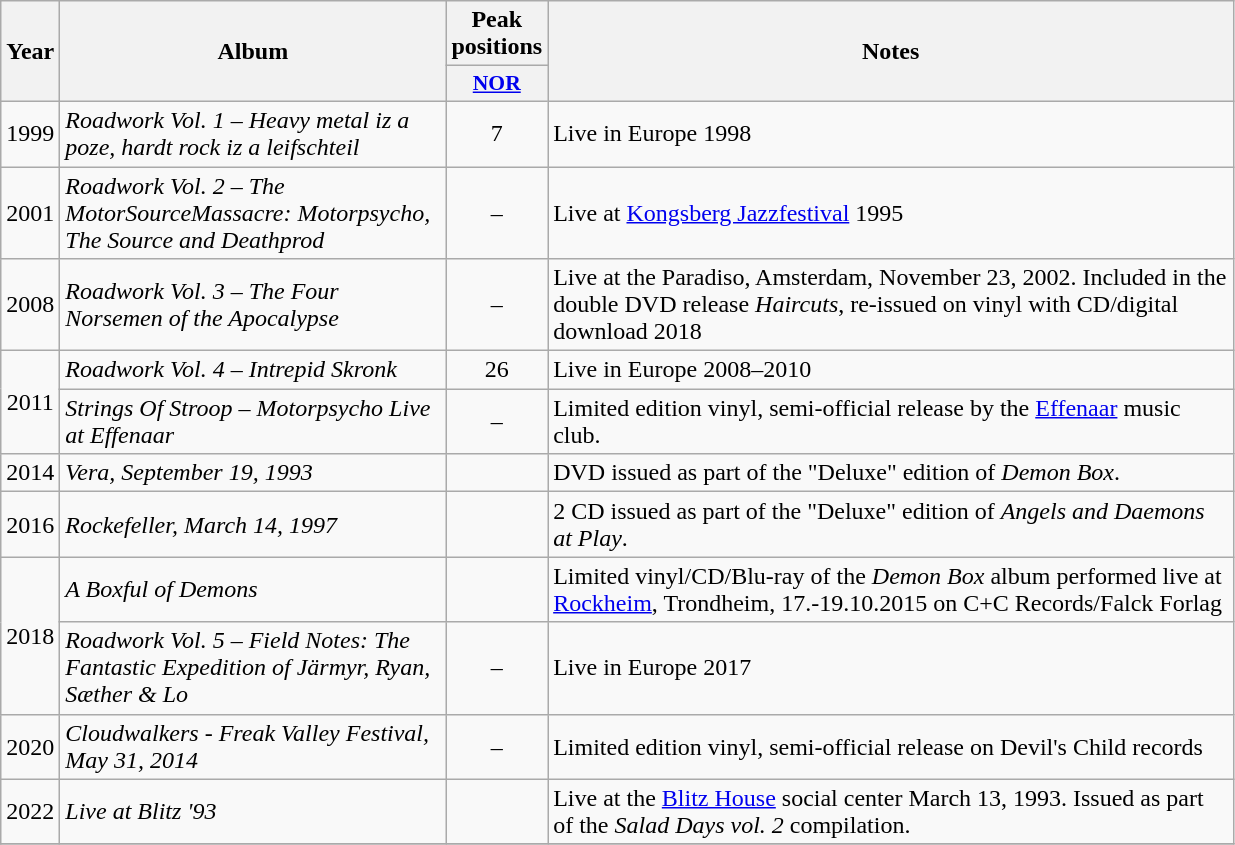<table class="wikitable">
<tr>
<th align="center" rowspan="2" width="10">Year</th>
<th align="center" rowspan="2" width="250">Album</th>
<th align="center" colspan="1" width="20">Peak positions</th>
<th align="center" rowspan="2" width="450">Notes</th>
</tr>
<tr>
<th scope="col" style="width:3em;font-size:90%;"><a href='#'>NOR</a><br></th>
</tr>
<tr>
<td style="text-align:center;">1999</td>
<td><em>Roadwork Vol. 1 – Heavy metal iz a poze, hardt rock iz a leifschteil</em></td>
<td style="text-align:center;">7</td>
<td style="text-align:left;">Live in Europe 1998</td>
</tr>
<tr>
<td style="text-align:center;">2001</td>
<td><em>Roadwork Vol. 2 – The MotorSourceMassacre: Motorpsycho, The Source and Deathprod</em></td>
<td style="text-align:center;">–</td>
<td style="text-align:left;">Live at <a href='#'>Kongsberg Jazzfestival</a> 1995</td>
</tr>
<tr>
<td style="text-align:center;">2008</td>
<td><em>Roadwork Vol. 3 – The Four Norsemen of the Apocalypse</em></td>
<td style="text-align:center;">–</td>
<td style="text-align:left;">Live at the Paradiso, Amsterdam, November 23, 2002. Included in the double DVD release <em>Haircuts</em>, re-issued on vinyl with CD/digital download 2018</td>
</tr>
<tr>
<td style="text-align:center;" rowspan=2>2011</td>
<td><em>Roadwork Vol. 4 – Intrepid Skronk</em></td>
<td style="text-align:center;">26</td>
<td style="text-align:left;">Live in Europe 2008–2010</td>
</tr>
<tr>
<td><em>Strings Of Stroop – Motorpsycho Live at Effenaar</em></td>
<td style="text-align:center;">–</td>
<td style="text-align:left;">Limited edition vinyl, semi-official release by the <a href='#'>Effenaar</a> music club.</td>
</tr>
<tr>
<td style="text-align:center;">2014</td>
<td><em>Vera, September 19, 1993</em></td>
<td style="text-align:center;"></td>
<td style="text-align:left;">DVD issued as part of the "Deluxe" edition of <em>Demon Box</em>.</td>
</tr>
<tr>
<td style="text-align:center;">2016</td>
<td><em>Rockefeller, March 14, 1997</em></td>
<td style="text-align:center;"></td>
<td style="text-align:left;">2 CD issued as part of the "Deluxe" edition of <em>Angels and Daemons at Play</em>.</td>
</tr>
<tr>
<td style="text-align:center;" rowspan=2>2018</td>
<td><em>A Boxful of Demons</em></td>
<td style="text-align:center;"></td>
<td style="text-align:left;">Limited vinyl/CD/Blu-ray of the <em>Demon Box</em> album performed live at <a href='#'>Rockheim</a>, Trondheim, 17.-19.10.2015 on C+C Records/Falck Forlag</td>
</tr>
<tr>
<td><em>Roadwork Vol. 5 – Field Notes: The Fantastic Expedition of Järmyr, Ryan, Sæther & Lo </em></td>
<td style="text-align:center;">–</td>
<td style="text-align:left;">Live in Europe 2017</td>
</tr>
<tr>
<td style="text-align:center;">2020</td>
<td><em>Cloudwalkers - Freak Valley Festival, May 31, 2014</em></td>
<td style="text-align:center;">–</td>
<td style="text-align:left;">Limited edition vinyl, semi-official release on Devil's Child records</td>
</tr>
<tr>
<td style="text-align:center;">2022</td>
<td><em>Live at Blitz '93</em></td>
<td style="text-align:center;"></td>
<td style="text-align:left;">Live at the <a href='#'>Blitz House</a> social center March 13, 1993. Issued as part of the <em>Salad Days vol. 2</em> compilation.</td>
</tr>
<tr>
</tr>
</table>
